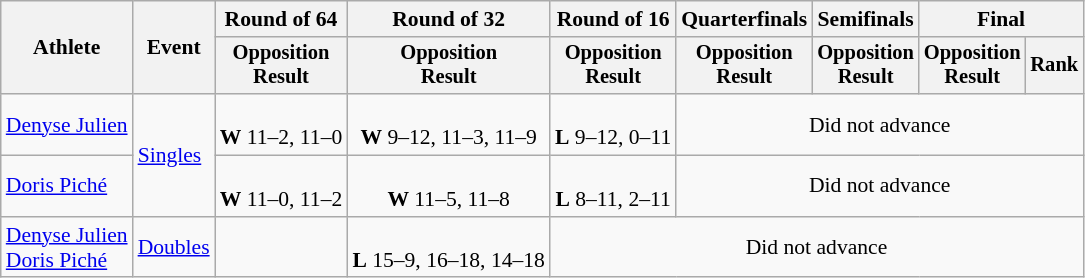<table class="wikitable" style="font-size:90%">
<tr>
<th rowspan="2">Athlete</th>
<th rowspan="2">Event</th>
<th>Round of 64</th>
<th>Round of 32</th>
<th>Round of 16</th>
<th>Quarterfinals</th>
<th>Semifinals</th>
<th colspan=2>Final</th>
</tr>
<tr style="font-size:95%">
<th>Opposition<br>Result</th>
<th>Opposition<br>Result</th>
<th>Opposition<br>Result</th>
<th>Opposition<br>Result</th>
<th>Opposition<br>Result</th>
<th>Opposition<br>Result</th>
<th>Rank</th>
</tr>
<tr align=center>
<td align=left><a href='#'>Denyse Julien</a></td>
<td align=left rowspan=2><a href='#'>Singles</a></td>
<td><br><strong>W</strong> 11–2, 11–0</td>
<td><br><strong>W</strong> 9–12, 11–3, 11–9</td>
<td><br><strong>L</strong> 9–12, 0–11</td>
<td colspan=4>Did not advance</td>
</tr>
<tr align=center>
<td align=left><a href='#'>Doris Piché</a></td>
<td><br><strong>W</strong> 11–0, 11–2</td>
<td><br><strong>W</strong> 11–5, 11–8</td>
<td><br><strong>L</strong> 8–11, 2–11</td>
<td colspan=4>Did not advance</td>
</tr>
<tr align=center>
<td align=left><a href='#'>Denyse Julien</a><br><a href='#'>Doris Piché</a></td>
<td align=left><a href='#'>Doubles</a></td>
<td></td>
<td><br><strong>L</strong> 15–9, 16–18, 14–18</td>
<td colspan=5>Did not advance</td>
</tr>
</table>
